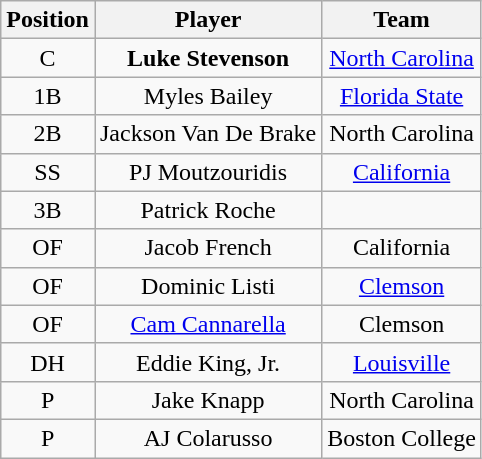<table class="wikitable" style="text-align: center;">
<tr>
<th>Position</th>
<th>Player</th>
<th>Team</th>
</tr>
<tr>
<td>C</td>
<td><strong>Luke Stevenson</strong></td>
<td><a href='#'>North Carolina</a></td>
</tr>
<tr>
<td>1B</td>
<td>Myles Bailey</td>
<td><a href='#'>Florida State</a></td>
</tr>
<tr>
<td>2B</td>
<td>Jackson Van De Brake</td>
<td>North Carolina</td>
</tr>
<tr>
<td>SS</td>
<td>PJ Moutzouridis</td>
<td><a href='#'>California</a></td>
</tr>
<tr>
<td>3B</td>
<td>Patrick Roche</td>
<td></td>
</tr>
<tr>
<td>OF</td>
<td>Jacob French</td>
<td>California</td>
</tr>
<tr>
<td>OF</td>
<td>Dominic Listi</td>
<td><a href='#'>Clemson</a></td>
</tr>
<tr>
<td>OF</td>
<td><a href='#'>Cam Cannarella</a></td>
<td>Clemson</td>
</tr>
<tr>
<td>DH</td>
<td>Eddie King, Jr.</td>
<td><a href='#'>Louisville</a></td>
</tr>
<tr>
<td>P</td>
<td>Jake Knapp</td>
<td>North Carolina</td>
</tr>
<tr>
<td>P</td>
<td>AJ Colarusso</td>
<td>Boston College</td>
</tr>
</table>
